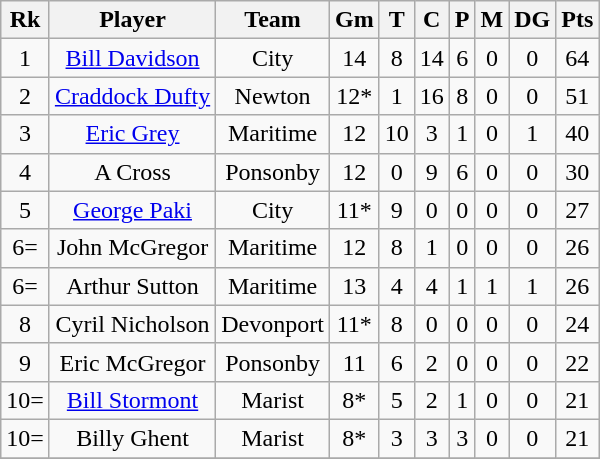<table class="wikitable sortable" style="text-align: center;">
<tr>
<th>Rk</th>
<th>Player</th>
<th>Team</th>
<th>Gm</th>
<th>T</th>
<th>C</th>
<th>P</th>
<th>M</th>
<th>DG</th>
<th>Pts</th>
</tr>
<tr>
<td>1</td>
<td><a href='#'>Bill Davidson</a></td>
<td>City</td>
<td>14</td>
<td>8</td>
<td>14</td>
<td>6</td>
<td>0</td>
<td>0</td>
<td>64</td>
</tr>
<tr>
<td>2</td>
<td><a href='#'>Craddock Dufty</a></td>
<td>Newton</td>
<td>12*</td>
<td>1</td>
<td>16</td>
<td>8</td>
<td>0</td>
<td>0</td>
<td>51</td>
</tr>
<tr>
<td>3</td>
<td><a href='#'>Eric Grey</a></td>
<td>Maritime</td>
<td>12</td>
<td>10</td>
<td>3</td>
<td>1</td>
<td>0</td>
<td>1</td>
<td>40</td>
</tr>
<tr>
<td>4</td>
<td>A Cross</td>
<td>Ponsonby</td>
<td>12</td>
<td>0</td>
<td>9</td>
<td>6</td>
<td>0</td>
<td>0</td>
<td>30</td>
</tr>
<tr>
<td>5</td>
<td><a href='#'>George Paki</a></td>
<td>City</td>
<td>11*</td>
<td>9</td>
<td>0</td>
<td>0</td>
<td>0</td>
<td>0</td>
<td>27</td>
</tr>
<tr>
<td>6=</td>
<td>John McGregor</td>
<td>Maritime</td>
<td>12</td>
<td>8</td>
<td>1</td>
<td>0</td>
<td>0</td>
<td>0</td>
<td>26</td>
</tr>
<tr>
<td>6=</td>
<td>Arthur Sutton</td>
<td>Maritime</td>
<td>13</td>
<td>4</td>
<td>4</td>
<td>1</td>
<td>1</td>
<td>1</td>
<td>26</td>
</tr>
<tr>
<td>8</td>
<td>Cyril Nicholson</td>
<td>Devonport</td>
<td>11*</td>
<td>8</td>
<td>0</td>
<td>0</td>
<td>0</td>
<td>0</td>
<td>24</td>
</tr>
<tr>
<td>9</td>
<td>Eric McGregor</td>
<td>Ponsonby</td>
<td>11</td>
<td>6</td>
<td>2</td>
<td>0</td>
<td>0</td>
<td>0</td>
<td>22</td>
</tr>
<tr>
<td>10=</td>
<td><a href='#'>Bill Stormont</a></td>
<td>Marist</td>
<td>8*</td>
<td>5</td>
<td>2</td>
<td>1</td>
<td>0</td>
<td>0</td>
<td>21</td>
</tr>
<tr>
<td>10=</td>
<td>Billy Ghent</td>
<td>Marist</td>
<td>8*</td>
<td>3</td>
<td>3</td>
<td>3</td>
<td>0</td>
<td>0</td>
<td>21</td>
</tr>
<tr>
</tr>
</table>
